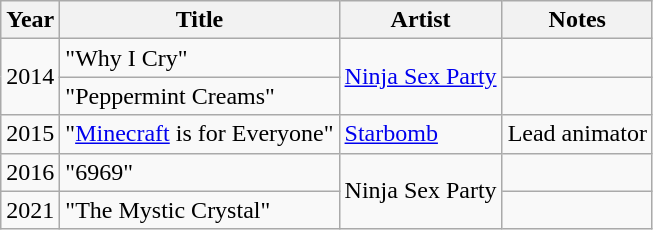<table class="wikitable">
<tr>
<th>Year</th>
<th>Title</th>
<th>Artist</th>
<th>Notes</th>
</tr>
<tr>
<td rowspan="2">2014</td>
<td>"Why I Cry"</td>
<td rowspan="2"><a href='#'>Ninja Sex Party</a></td>
<td></td>
</tr>
<tr>
<td>"Peppermint Creams"</td>
<td></td>
</tr>
<tr>
<td>2015</td>
<td>"<a href='#'>Minecraft</a> is for Everyone"</td>
<td><a href='#'>Starbomb</a></td>
<td>Lead animator</td>
</tr>
<tr>
<td>2016</td>
<td>"6969"</td>
<td rowspan="2">Ninja Sex Party</td>
<td></td>
</tr>
<tr>
<td>2021</td>
<td>"The Mystic Crystal"</td>
<td></td>
</tr>
</table>
